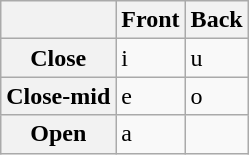<table class="wikitable">
<tr>
<th></th>
<th>Front</th>
<th>Back</th>
</tr>
<tr>
<th>Close</th>
<td>i</td>
<td>u</td>
</tr>
<tr>
<th>Close-mid</th>
<td>e</td>
<td>o</td>
</tr>
<tr>
<th>Open</th>
<td>a</td>
<td></td>
</tr>
</table>
